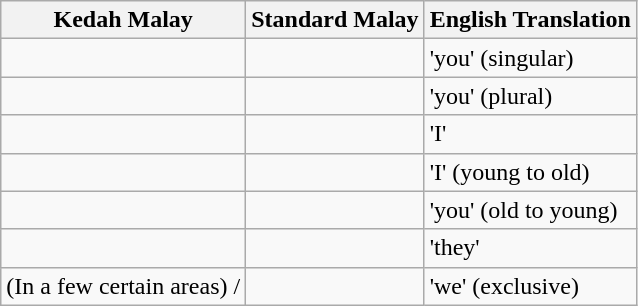<table class="wikitable">
<tr>
<th>Kedah Malay</th>
<th>Standard Malay</th>
<th>English Translation</th>
</tr>
<tr>
<td></td>
<td></td>
<td>'you' (singular)</td>
</tr>
<tr>
<td></td>
<td></td>
<td>'you' (plural)</td>
</tr>
<tr>
<td></td>
<td></td>
<td>'I'</td>
</tr>
<tr>
<td></td>
<td></td>
<td>'I' (young to old)</td>
</tr>
<tr>
<td></td>
<td></td>
<td>'you' (old to young)</td>
</tr>
<tr>
<td></td>
<td></td>
<td>'they'</td>
</tr>
<tr>
<td> (In a few certain areas) / </td>
<td></td>
<td>'we' (exclusive)</td>
</tr>
</table>
